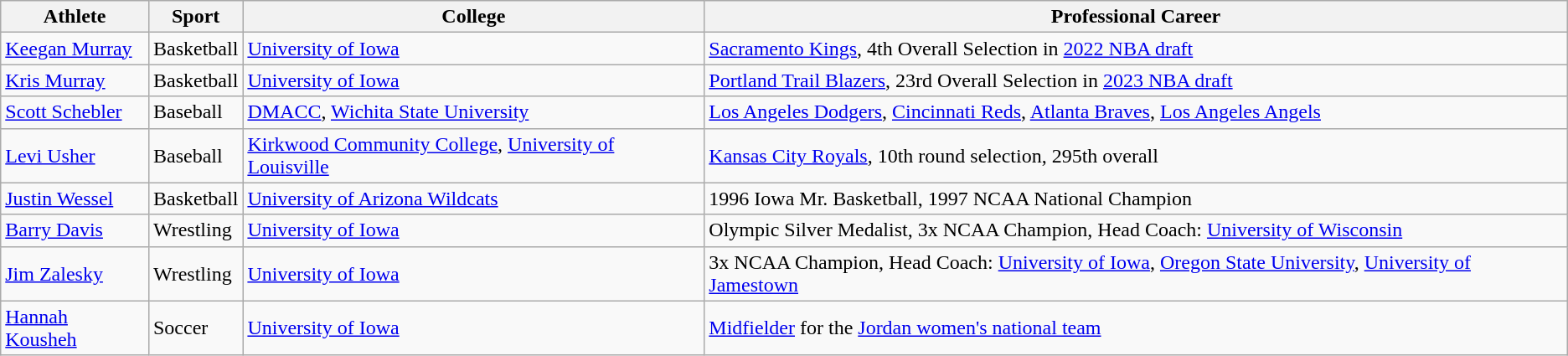<table class="wikitable">
<tr>
<th>Athlete</th>
<th>Sport</th>
<th>College</th>
<th>Professional Career</th>
</tr>
<tr>
<td><a href='#'>Keegan Murray</a></td>
<td>Basketball</td>
<td><a href='#'>University of Iowa</a></td>
<td><a href='#'>Sacramento Kings</a>, 4th Overall Selection in <a href='#'>2022 NBA draft</a></td>
</tr>
<tr>
<td><a href='#'>Kris Murray</a></td>
<td>Basketball</td>
<td><a href='#'>University of Iowa</a></td>
<td><a href='#'>Portland Trail Blazers</a>, 23rd Overall Selection in <a href='#'>2023 NBA draft</a></td>
</tr>
<tr>
<td><a href='#'>Scott Schebler</a></td>
<td>Baseball</td>
<td><a href='#'>DMACC</a>, <a href='#'>Wichita State University</a></td>
<td><a href='#'>Los Angeles Dodgers</a>, <a href='#'>Cincinnati Reds</a>, <a href='#'>Atlanta Braves</a>, <a href='#'>Los Angeles Angels</a></td>
</tr>
<tr>
<td><a href='#'>Levi Usher</a></td>
<td>Baseball</td>
<td><a href='#'>Kirkwood Community College</a>, <a href='#'>University of Louisville</a></td>
<td><a href='#'>Kansas City Royals</a>, 10th round selection, 295th overall</td>
</tr>
<tr>
<td><a href='#'>Justin Wessel</a></td>
<td>Basketball</td>
<td><a href='#'>University of Arizona Wildcats</a></td>
<td>1996 Iowa Mr. Basketball, 1997 NCAA National Champion</td>
</tr>
<tr>
<td><a href='#'>Barry Davis</a></td>
<td>Wrestling</td>
<td><a href='#'>University of Iowa</a></td>
<td>Olympic Silver Medalist, 3x NCAA Champion, Head Coach: <a href='#'>University of Wisconsin</a></td>
</tr>
<tr>
<td><a href='#'>Jim Zalesky</a></td>
<td>Wrestling</td>
<td><a href='#'>University of Iowa</a></td>
<td>3x NCAA Champion, Head Coach: <a href='#'>University of Iowa</a>, <a href='#'>Oregon State University</a>, <a href='#'>University of Jamestown</a></td>
</tr>
<tr>
<td><a href='#'>Hannah Kousheh</a></td>
<td>Soccer</td>
<td><a href='#'>University of Iowa</a></td>
<td><a href='#'>Midfielder</a> for the <a href='#'>Jordan women's national team</a></td>
</tr>
</table>
